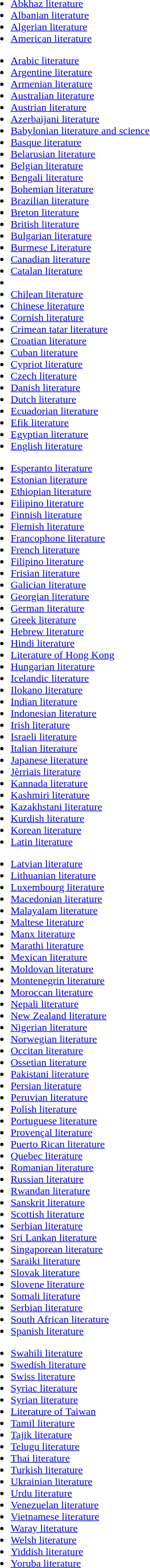<table>
<tr>
<td><br><ul><li><a href='#'>Abkhaz literature</a></li><li><a href='#'>Albanian literature</a></li><li><a href='#'>Algerian literature</a></li><li><a href='#'>American literature</a></li></ul><ul><li><a href='#'>Arabic literature</a></li><li><a href='#'>Argentine literature</a></li><li><a href='#'>Armenian literature</a></li><li><a href='#'>Australian literature</a></li><li><a href='#'>Austrian literature</a></li><li><a href='#'>Azerbaijani literature</a></li><li><a href='#'>Babylonian literature and science</a></li><li><a href='#'>Basque literature</a></li><li><a href='#'>Belarusian literature</a></li><li><a href='#'>Belgian literature</a></li><li><a href='#'>Bengali literature</a></li><li><a href='#'>Bohemian literature</a></li><li><a href='#'>Brazilian literature</a></li><li><a href='#'>Breton literature</a></li><li><a href='#'>British literature</a></li><li><a href='#'>Bulgarian literature</a></li><li><a href='#'>Burmese Literature</a></li><li><a href='#'>Canadian literature</a></li><li><a href='#'>Catalan literature</a></li><li></li><li><a href='#'>Chilean literature</a></li><li><a href='#'>Chinese literature</a></li><li><a href='#'>Cornish literature</a></li><li><a href='#'>Crimean tatar literature</a></li><li><a href='#'>Croatian literature</a></li><li><a href='#'>Cuban literature</a></li><li><a href='#'>Cypriot literature</a></li><li><a href='#'>Czech literature</a></li><li><a href='#'>Danish literature</a></li><li><a href='#'>Dutch literature</a></li><li><a href='#'>Ecuadorian literature</a></li><li><a href='#'>Efik literature</a></li><li><a href='#'>Egyptian literature</a></li><li><a href='#'>English literature</a></li></ul><ul><li><a href='#'>Esperanto literature</a></li><li><a href='#'>Estonian literature</a></li><li><a href='#'>Ethiopian literature</a></li><li><a href='#'>Filipino literature</a></li><li><a href='#'>Finnish literature</a></li><li><a href='#'>Flemish literature</a></li><li><a href='#'>Francophone literature</a></li><li><a href='#'>French literature</a></li><li><a href='#'>Filipino literature</a></li><li><a href='#'>Frisian literature</a></li><li><a href='#'>Galician literature</a></li><li><a href='#'>Georgian literature</a></li><li><a href='#'>German literature</a></li><li><a href='#'>Greek literature</a></li><li><a href='#'>Hebrew literature</a></li><li><a href='#'>Hindi literature</a></li><li><a href='#'>Literature of Hong Kong</a></li><li><a href='#'>Hungarian literature</a></li><li><a href='#'>Icelandic literature</a></li><li><a href='#'>Ilokano literature</a></li><li><a href='#'>Indian literature</a></li><li><a href='#'>Indonesian literature</a></li><li><a href='#'>Irish literature</a></li><li><a href='#'>Israeli literature</a></li><li><a href='#'>Italian literature</a></li><li><a href='#'>Japanese literature</a></li><li><a href='#'>Jèrriais literature</a></li><li><a href='#'>Kannada literature</a></li><li><a href='#'>Kashmiri literature</a></li><li><a href='#'>Kazakhstani literature</a></li><li><a href='#'>Kurdish literature</a></li><li><a href='#'>Korean literature</a></li><li><a href='#'>Latin literature</a></li></ul><ul><li><a href='#'>Latvian literature</a></li><li><a href='#'>Lithuanian literature</a></li><li><a href='#'>Luxembourg literature</a></li><li><a href='#'>Macedonian literature</a></li><li><a href='#'>Malayalam literature</a></li><li><a href='#'>Maltese literature</a></li><li><a href='#'>Manx literature</a></li><li><a href='#'>Marathi literature</a></li><li><a href='#'>Mexican literature</a></li><li><a href='#'>Moldovan literature</a></li><li><a href='#'>Montenegrin literature</a></li><li><a href='#'>Moroccan literature</a></li><li><a href='#'>Nepali literature</a></li><li><a href='#'>New Zealand literature</a></li><li><a href='#'>Nigerian literature</a></li><li><a href='#'>Norwegian literature</a></li><li><a href='#'>Occitan literature</a></li><li><a href='#'>Ossetian literature</a></li><li><a href='#'>Pakistani literature</a></li><li><a href='#'>Persian literature</a></li><li><a href='#'>Peruvian literature</a></li><li><a href='#'>Polish literature</a></li><li><a href='#'>Portuguese literature</a></li><li><a href='#'>Provençal literature</a></li><li><a href='#'>Puerto Rican literature</a></li><li><a href='#'>Quebec literature</a></li><li><a href='#'>Romanian literature</a></li><li><a href='#'>Russian literature</a></li><li><a href='#'>Rwandan literature</a></li><li><a href='#'>Sanskrit literature</a></li><li><a href='#'>Scottish literature</a></li><li><a href='#'>Serbian literature</a></li><li><a href='#'>Sri Lankan literature</a></li><li><a href='#'>Singaporean literature</a></li><li><a href='#'>Saraiki literature</a></li><li><a href='#'>Slovak literature</a></li><li><a href='#'>Slovene literature</a></li><li><a href='#'>Somali literature</a></li><li><a href='#'>Serbian literature</a></li><li><a href='#'>South African literature</a></li><li><a href='#'>Spanish literature</a></li></ul><ul><li><a href='#'>Swahili literature</a></li><li><a href='#'>Swedish literature</a></li><li><a href='#'>Swiss literature</a></li><li><a href='#'>Syriac literature</a></li><li><a href='#'>Syrian literature</a></li><li><a href='#'>Literature of Taiwan</a></li><li><a href='#'>Tamil literature</a></li><li><a href='#'>Tajik literature</a></li><li><a href='#'>Telugu literature</a></li><li><a href='#'>Thai literature</a></li><li><a href='#'>Turkish literature</a></li><li><a href='#'>Ukrainian literature</a></li><li><a href='#'>Urdu literature</a></li><li><a href='#'>Venezuelan literature</a></li><li><a href='#'>Vietnamese literature</a></li><li><a href='#'>Waray literature</a></li><li><a href='#'>Welsh literature</a></li><li><a href='#'>Yiddish literature</a></li><li><a href='#'>Yoruba literature</a></li></ul></td>
</tr>
</table>
